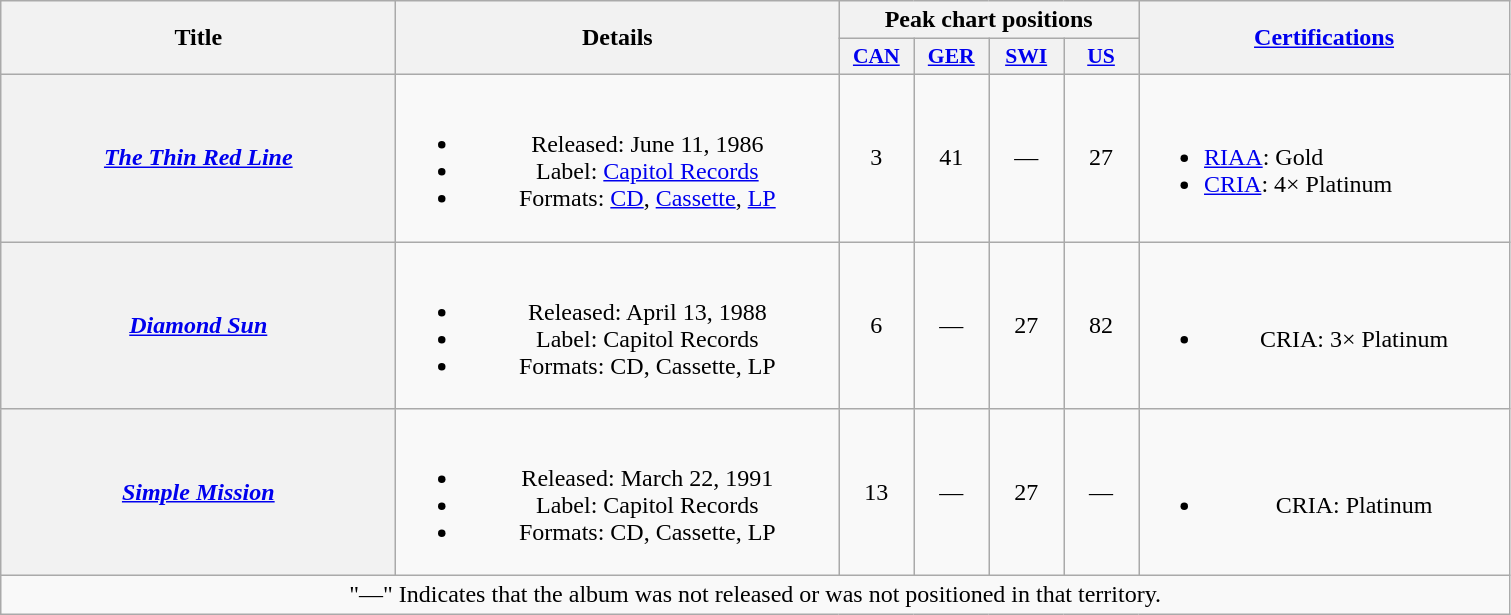<table class="wikitable plainrowheaders" style="text-align:center;">
<tr>
<th scope="col" rowspan="2" style="width:16em;">Title</th>
<th scope="col" rowspan="2" style="width:18em;">Details</th>
<th colspan="4">Peak chart positions</th>
<th scope="col" rowspan="2" style="width:15em;"><a href='#'>Certifications</a></th>
</tr>
<tr>
<th scope="col" style="width:3em;font-size:90%;"><a href='#'>CAN</a><br></th>
<th scope="col" style="width:3em;font-size:90%;"><a href='#'>GER</a><br></th>
<th scope="col" style="width:3em;font-size:90%;"><a href='#'>SWI</a><br></th>
<th scope="col" style="width:3em;font-size:90%;"><a href='#'>US</a><br></th>
</tr>
<tr>
<th scope="row"><em><a href='#'>The Thin Red Line</a></em></th>
<td><br><ul><li>Released: June 11, 1986</li><li>Label: <a href='#'>Capitol Records</a></li><li>Formats: <a href='#'>CD</a>, <a href='#'>Cassette</a>, <a href='#'>LP</a></li></ul></td>
<td>3</td>
<td>41</td>
<td>—</td>
<td>27</td>
<td style="text-align:left;"><br><ul><li><a href='#'>RIAA</a>: Gold</li><li><a href='#'>CRIA</a>: 4× Platinum</li></ul></td>
</tr>
<tr>
<th scope="row"><em><a href='#'>Diamond Sun</a></em></th>
<td><br><ul><li>Released: April 13, 1988</li><li>Label: Capitol Records</li><li>Formats: CD, Cassette, LP</li></ul></td>
<td>6</td>
<td>—</td>
<td>27</td>
<td>82</td>
<td><br><ul><li>CRIA: 3× Platinum</li></ul></td>
</tr>
<tr>
<th scope="row"><em><a href='#'>Simple Mission</a></em></th>
<td><br><ul><li>Released: March 22, 1991</li><li>Label: Capitol Records</li><li>Formats: CD, Cassette, LP</li></ul></td>
<td>13</td>
<td>—</td>
<td>27</td>
<td>—</td>
<td><br><ul><li>CRIA: Platinum</li></ul></td>
</tr>
<tr>
<td colspan="7" style="text-align:center;">"—" Indicates that the album was not released or was not positioned in that territory.</td>
</tr>
</table>
